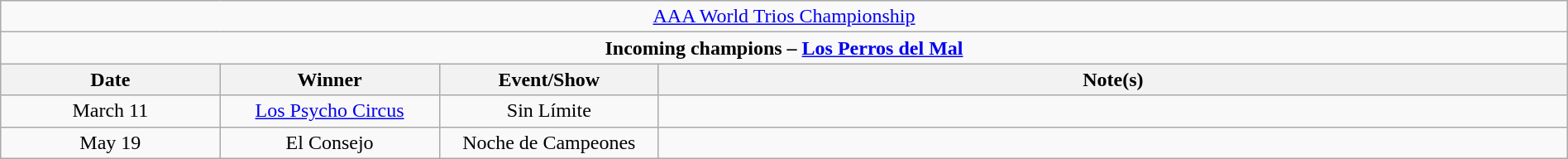<table class="wikitable" style="text-align:center; width:100%;">
<tr>
<td colspan="5"><a href='#'>AAA World Trios Championship</a></td>
</tr>
<tr>
<td colspan="5"><strong>Incoming champions – <a href='#'>Los Perros del Mal</a> </strong></td>
</tr>
<tr>
<th width="14%">Date</th>
<th width="14%">Winner</th>
<th width="14%">Event/Show</th>
<th width="58%">Note(s)</th>
</tr>
<tr>
<td>March 11</td>
<td><a href='#'>Los Psycho Circus</a><br></td>
<td>Sin Límite</td>
<td align="left"></td>
</tr>
<tr>
<td>May 19</td>
<td>El Consejo<br></td>
<td>Noche de Campeones</td>
<td align="left"></td>
</tr>
</table>
